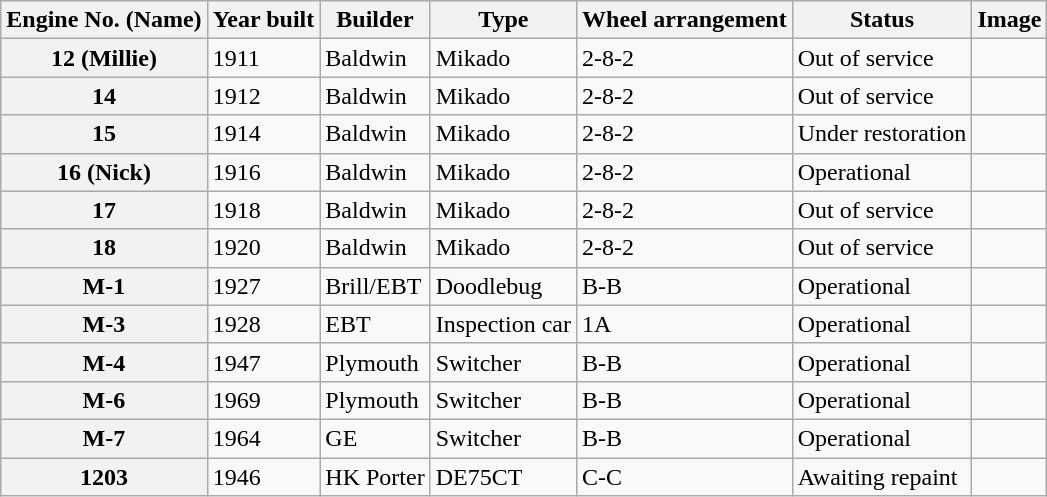<table class="wikitable">
<tr>
<th scope="col">Engine No. (Name)</th>
<th scope="col">Year built</th>
<th scope="col">Builder</th>
<th scope="col">Type</th>
<th scope="col">Wheel arrangement</th>
<th scope="col">Status</th>
<th scope="col">Image</th>
</tr>
<tr>
<th scope="row">12 (Millie)</th>
<td>1911</td>
<td>Baldwin</td>
<td>Mikado</td>
<td>2-8-2</td>
<td>Out of service</td>
<td></td>
</tr>
<tr>
<th scope="row">14</th>
<td>1912</td>
<td>Baldwin</td>
<td>Mikado</td>
<td>2-8-2</td>
<td>Out of service</td>
<td></td>
</tr>
<tr>
<th scope="row">15</th>
<td>1914</td>
<td>Baldwin</td>
<td>Mikado</td>
<td>2-8-2</td>
<td>Under restoration</td>
<td></td>
</tr>
<tr>
<th scope="row">16 (Nick)</th>
<td>1916</td>
<td>Baldwin</td>
<td>Mikado</td>
<td>2-8-2</td>
<td>Operational</td>
<td></td>
</tr>
<tr>
<th scope="row">17</th>
<td>1918</td>
<td>Baldwin</td>
<td>Mikado</td>
<td>2-8-2</td>
<td>Out of service</td>
<td></td>
</tr>
<tr>
<th scope="row">18</th>
<td>1920</td>
<td>Baldwin</td>
<td>Mikado</td>
<td>2-8-2</td>
<td>Out of service</td>
<td></td>
</tr>
<tr>
<th scope="row">M-1</th>
<td>1927</td>
<td>Brill/EBT</td>
<td>Doodlebug</td>
<td>B-B</td>
<td>Operational</td>
<td></td>
</tr>
<tr>
<th scope="row">M-3</th>
<td>1928</td>
<td>EBT</td>
<td>Inspection car</td>
<td>1A</td>
<td>Operational</td>
<td></td>
</tr>
<tr>
<th scope="row">M-4</th>
<td>1947</td>
<td>Plymouth</td>
<td>Switcher</td>
<td>B-B</td>
<td>Operational</td>
<td></td>
</tr>
<tr>
<th scope="row">M-6</th>
<td>1969</td>
<td>Plymouth</td>
<td>Switcher</td>
<td>B-B</td>
<td>Operational</td>
<td></td>
</tr>
<tr>
<th scope="row">M-7</th>
<td>1964</td>
<td>GE</td>
<td>Switcher</td>
<td>B-B</td>
<td>Operational</td>
<td></td>
</tr>
<tr>
<th scope="row">1203</th>
<td>1946</td>
<td>HK Porter</td>
<td>DE75CT</td>
<td>C-C</td>
<td>Awaiting repaint</td>
<td></td>
</tr>
</table>
